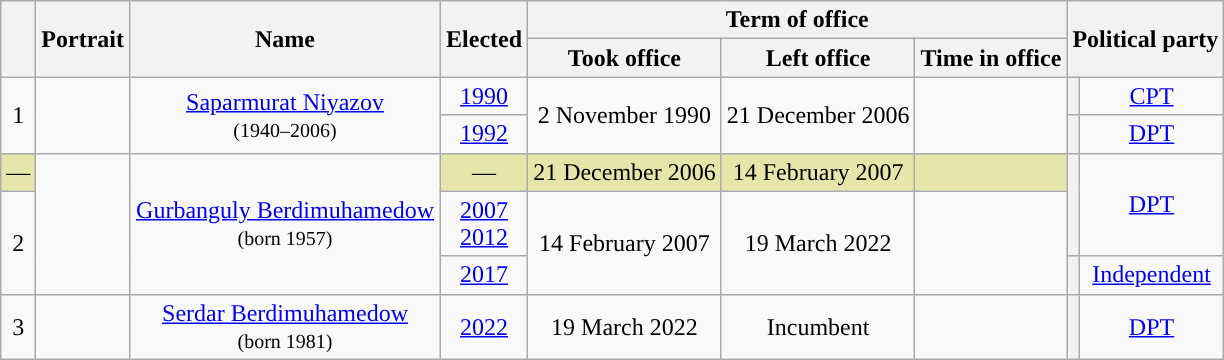<table class="wikitable" style="text-align:center">
<tr>
<th rowspan="2"></th>
<th rowspan="2">Portrait</th>
<th rowspan="2" width="200">Name<br></th>
<th rowspan="2">Elected</th>
<th colspan="3">Term of office</th>
<th colspan="2" rowspan="2">Political party</th>
</tr>
<tr>
<th>Took office</th>
<th>Left office</th>
<th>Time in office</th>
</tr>
<tr>
<td rowspan=2>1</td>
<td rowspan="2"></td>
<td rowspan="2"><a href='#'>Saparmurat Niyazov</a><br><small>(1940–2006)</small></td>
<td><a href='#'>1990</a></td>
<td rowspan="2">2 November 1990</td>
<td rowspan="2">21 December 2006</td>
<td rowspan="2"></td>
<th style="background:"></th>
<td><a href='#'>CPT</a><br></td>
</tr>
<tr>
<td><a href='#'>1992</a><br></td>
<th style="background:"></th>
<td><a href='#'>DPT</a></td>
</tr>
<tr>
<td style="background:#e6e6aa;">—</td>
<td rowspan="3"></td>
<td rowspan="3"><a href='#'>Gurbanguly Berdimuhamedow</a><br><small>(born 1957)</small></td>
<td style="background:#e6e6aa;">—</td>
<td style="background:#e6e6aa;">21 December 2006</td>
<td style="background:#e6e6aa;">14 February 2007</td>
<td style="background:#e6e6aa;"></td>
<th rowspan="2" style="background:"></th>
<td rowspan="2"><a href='#'>DPT</a><br></td>
</tr>
<tr>
<td rowspan=2>2</td>
<td><a href='#'>2007</a><br><a href='#'>2012</a></td>
<td rowspan="2">14 February 2007</td>
<td rowspan="2">19 March 2022</td>
<td rowspan="2"></td>
</tr>
<tr>
<td><a href='#'>2017</a></td>
<th style="background:"></th>
<td><a href='#'>Independent</a></td>
</tr>
<tr>
<td>3</td>
<td></td>
<td><a href='#'>Serdar Berdimuhamedow</a><br><small>(born 1981)</small></td>
<td><a href='#'>2022</a></td>
<td>19 March 2022</td>
<td>Incumbent</td>
<td></td>
<th style="background:"></th>
<td><a href='#'>DPT</a></td>
</tr>
</table>
